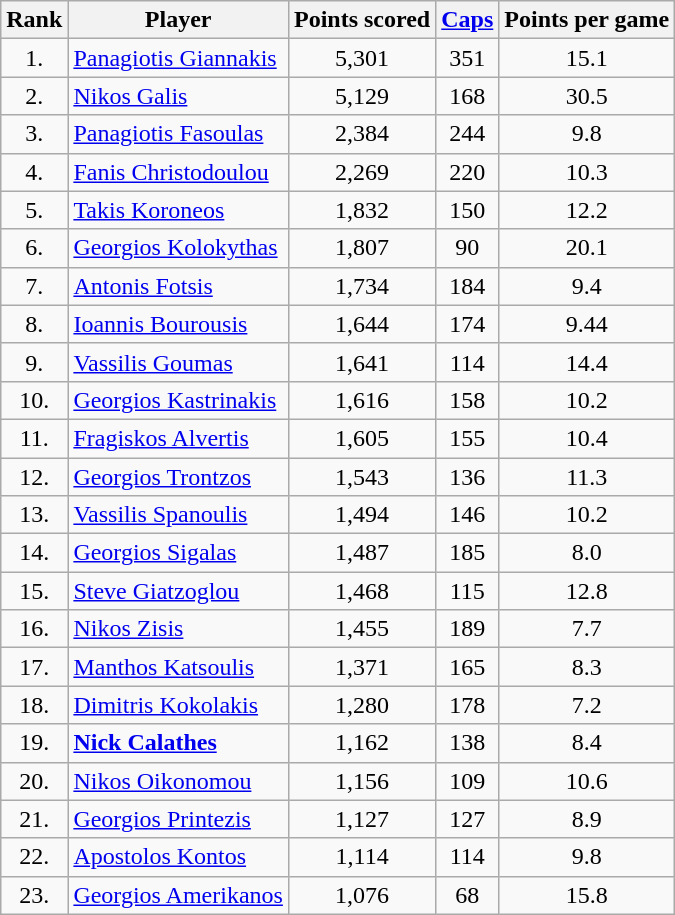<table class="wikitable sortable" style="text-align:center;">
<tr>
<th>Rank</th>
<th class="unsortable">Player</th>
<th>Points scored</th>
<th><a href='#'>Caps</a></th>
<th>Points per game</th>
</tr>
<tr>
<td>1.</td>
<td style="text-align: left;"><a href='#'>Panagiotis Giannakis</a></td>
<td>5,301</td>
<td>351</td>
<td>15.1</td>
</tr>
<tr>
<td>2.</td>
<td style="text-align: left;"><a href='#'>Nikos Galis</a></td>
<td>5,129</td>
<td>168</td>
<td>30.5</td>
</tr>
<tr>
<td>3.</td>
<td style="text-align: left;"><a href='#'>Panagiotis Fasoulas</a></td>
<td>2,384</td>
<td>244</td>
<td>9.8</td>
</tr>
<tr>
<td>4.</td>
<td style="text-align: left;"><a href='#'>Fanis Christodoulou</a></td>
<td>2,269</td>
<td>220</td>
<td>10.3</td>
</tr>
<tr>
<td>5.</td>
<td style="text-align: left;"><a href='#'>Takis Koroneos</a></td>
<td>1,832</td>
<td>150</td>
<td>12.2</td>
</tr>
<tr>
<td>6.</td>
<td style="text-align: left;"><a href='#'>Georgios Kolokythas</a></td>
<td>1,807</td>
<td>90</td>
<td>20.1</td>
</tr>
<tr>
<td>7.</td>
<td style="text-align: left;"><a href='#'>Antonis Fotsis</a></td>
<td>1,734</td>
<td>184</td>
<td>9.4</td>
</tr>
<tr>
<td>8.</td>
<td style="text-align: left;"><a href='#'>Ioannis Bourousis</a></td>
<td>1,644</td>
<td>174</td>
<td>9.44</td>
</tr>
<tr>
<td>9.</td>
<td style="text-align: left;"><a href='#'>Vassilis Goumas</a></td>
<td>1,641</td>
<td>114</td>
<td>14.4</td>
</tr>
<tr>
<td>10.</td>
<td style="text-align: left;"><a href='#'>Georgios Kastrinakis</a></td>
<td>1,616</td>
<td>158</td>
<td>10.2</td>
</tr>
<tr>
<td>11.</td>
<td style="text-align: left;"><a href='#'>Fragiskos Alvertis</a></td>
<td>1,605</td>
<td>155</td>
<td>10.4</td>
</tr>
<tr>
<td>12.</td>
<td style="text-align: left;"><a href='#'>Georgios Trontzos</a></td>
<td>1,543</td>
<td>136</td>
<td>11.3</td>
</tr>
<tr>
<td>13.</td>
<td style="text-align: left;"><a href='#'>Vassilis Spanoulis</a></td>
<td>1,494</td>
<td>146</td>
<td>10.2</td>
</tr>
<tr>
<td>14.</td>
<td style="text-align: left;"><a href='#'>Georgios Sigalas</a></td>
<td>1,487</td>
<td>185</td>
<td>8.0</td>
</tr>
<tr>
<td>15.</td>
<td style="text-align: left;"><a href='#'>Steve Giatzoglou</a></td>
<td>1,468</td>
<td>115</td>
<td>12.8</td>
</tr>
<tr>
<td>16.</td>
<td style="text-align: left;"><a href='#'>Nikos Zisis</a></td>
<td>1,455</td>
<td>189</td>
<td>7.7</td>
</tr>
<tr>
<td>17.</td>
<td style="text-align: left;"><a href='#'>Manthos Katsoulis</a></td>
<td>1,371</td>
<td>165</td>
<td>8.3</td>
</tr>
<tr>
<td>18.</td>
<td style="text-align: left;"><a href='#'>Dimitris Kokolakis</a></td>
<td>1,280</td>
<td>178</td>
<td>7.2</td>
</tr>
<tr>
<td>19.</td>
<td style="text-align: left;"><strong><a href='#'>Nick Calathes</a></strong></td>
<td>1,162</td>
<td>138</td>
<td>8.4</td>
</tr>
<tr>
<td>20.</td>
<td style="text-align: left;"><a href='#'>Nikos Oikonomou</a></td>
<td>1,156</td>
<td>109</td>
<td>10.6</td>
</tr>
<tr>
<td>21.</td>
<td style="text-align: left;"><a href='#'>Georgios Printezis</a></td>
<td>1,127</td>
<td>127</td>
<td>8.9</td>
</tr>
<tr>
<td>22.</td>
<td style="text-align: left;"><a href='#'>Apostolos Kontos</a></td>
<td>1,114</td>
<td>114</td>
<td>9.8</td>
</tr>
<tr>
<td>23.</td>
<td style="text-align: left;"><a href='#'>Georgios Amerikanos</a></td>
<td>1,076</td>
<td>68</td>
<td>15.8</td>
</tr>
</table>
